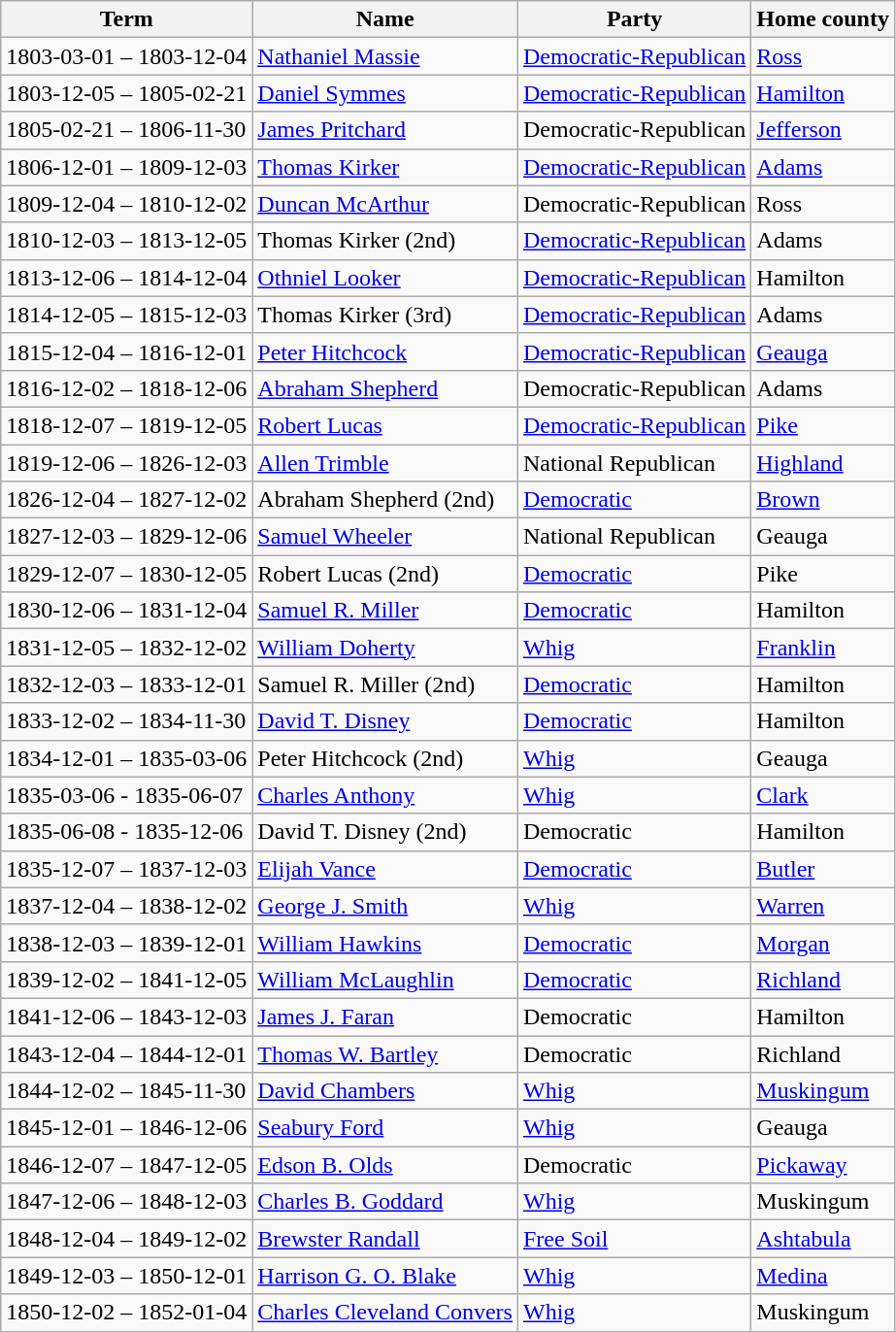<table class="wikitable">
<tr>
<th>Term</th>
<th>Name</th>
<th>Party</th>
<th>Home county</th>
</tr>
<tr>
<td>1803-03-01 – 1803-12-04</td>
<td><a href='#'>Nathaniel Massie</a></td>
<td><a href='#'>Democratic-Republican</a></td>
<td><a href='#'>Ross</a></td>
</tr>
<tr>
<td>1803-12-05 – 1805-02-21</td>
<td><a href='#'>Daniel Symmes</a></td>
<td><a href='#'>Democratic-Republican</a></td>
<td><a href='#'>Hamilton</a></td>
</tr>
<tr>
<td>1805-02-21 – 1806-11-30</td>
<td><a href='#'>James Pritchard</a></td>
<td>Democratic-Republican</td>
<td><a href='#'>Jefferson</a></td>
</tr>
<tr>
<td>1806-12-01 – 1809-12-03</td>
<td><a href='#'>Thomas Kirker</a></td>
<td><a href='#'>Democratic-Republican</a></td>
<td><a href='#'>Adams</a></td>
</tr>
<tr>
<td>1809-12-04 – 1810-12-02</td>
<td><a href='#'>Duncan McArthur</a></td>
<td>Democratic-Republican</td>
<td>Ross</td>
</tr>
<tr>
<td>1810-12-03 – 1813-12-05</td>
<td>Thomas Kirker (2nd)</td>
<td><a href='#'>Democratic-Republican</a></td>
<td>Adams</td>
</tr>
<tr>
<td>1813-12-06 – 1814-12-04</td>
<td><a href='#'>Othniel Looker</a></td>
<td><a href='#'>Democratic-Republican</a></td>
<td>Hamilton</td>
</tr>
<tr>
<td>1814-12-05 – 1815-12-03</td>
<td>Thomas Kirker (3rd)</td>
<td><a href='#'>Democratic-Republican</a></td>
<td>Adams</td>
</tr>
<tr>
<td>1815-12-04 – 1816-12-01</td>
<td><a href='#'>Peter Hitchcock</a></td>
<td><a href='#'>Democratic-Republican</a></td>
<td><a href='#'>Geauga</a></td>
</tr>
<tr>
<td>1816-12-02 – 1818-12-06</td>
<td><a href='#'>Abraham Shepherd</a></td>
<td>Democratic-Republican</td>
<td>Adams</td>
</tr>
<tr>
<td>1818-12-07 – 1819-12-05</td>
<td><a href='#'>Robert Lucas</a></td>
<td><a href='#'>Democratic-Republican</a></td>
<td><a href='#'>Pike</a></td>
</tr>
<tr>
<td>1819-12-06 – 1826-12-03</td>
<td><a href='#'>Allen Trimble</a></td>
<td>National Republican</td>
<td><a href='#'>Highland</a></td>
</tr>
<tr>
<td>1826-12-04 – 1827-12-02</td>
<td>Abraham Shepherd (2nd)</td>
<td><a href='#'>Democratic</a></td>
<td><a href='#'>Brown</a></td>
</tr>
<tr>
<td>1827-12-03 – 1829-12-06</td>
<td><a href='#'>Samuel Wheeler</a></td>
<td>National Republican</td>
<td>Geauga</td>
</tr>
<tr>
<td>1829-12-07 – 1830-12-05</td>
<td>Robert Lucas (2nd)</td>
<td><a href='#'>Democratic</a></td>
<td>Pike</td>
</tr>
<tr>
<td>1830-12-06 – 1831-12-04</td>
<td><a href='#'>Samuel R. Miller</a></td>
<td><a href='#'>Democratic</a></td>
<td>Hamilton</td>
</tr>
<tr>
<td>1831-12-05 – 1832-12-02</td>
<td><a href='#'>William Doherty</a></td>
<td><a href='#'>Whig</a></td>
<td><a href='#'>Franklin</a></td>
</tr>
<tr>
<td>1832-12-03 – 1833-12-01</td>
<td>Samuel R. Miller (2nd)</td>
<td><a href='#'>Democratic</a></td>
<td>Hamilton</td>
</tr>
<tr>
<td>1833-12-02 – 1834-11-30</td>
<td><a href='#'>David T. Disney</a></td>
<td><a href='#'>Democratic</a></td>
<td>Hamilton</td>
</tr>
<tr>
<td>1834-12-01 – 1835-03-06</td>
<td>Peter Hitchcock (2nd)</td>
<td><a href='#'>Whig</a></td>
<td>Geauga</td>
</tr>
<tr>
<td>1835-03-06 - 1835-06-07</td>
<td><a href='#'>Charles Anthony</a></td>
<td><a href='#'>Whig</a></td>
<td><a href='#'>Clark</a></td>
</tr>
<tr>
<td>1835-06-08 - 1835-12-06</td>
<td>David T. Disney (2nd)</td>
<td>Democratic</td>
<td>Hamilton</td>
</tr>
<tr>
<td>1835-12-07 – 1837-12-03</td>
<td><a href='#'>Elijah Vance</a></td>
<td><a href='#'>Democratic</a></td>
<td><a href='#'>Butler</a></td>
</tr>
<tr>
<td>1837-12-04 – 1838-12-02</td>
<td><a href='#'>George J. Smith</a></td>
<td><a href='#'>Whig</a></td>
<td><a href='#'>Warren</a></td>
</tr>
<tr>
<td>1838-12-03 – 1839-12-01</td>
<td><a href='#'>William Hawkins</a></td>
<td><a href='#'>Democratic</a></td>
<td><a href='#'>Morgan</a></td>
</tr>
<tr>
<td>1839-12-02 – 1841-12-05</td>
<td><a href='#'>William McLaughlin</a></td>
<td><a href='#'>Democratic</a></td>
<td><a href='#'>Richland</a></td>
</tr>
<tr>
<td>1841-12-06 – 1843-12-03</td>
<td><a href='#'>James J. Faran</a></td>
<td>Democratic</td>
<td>Hamilton</td>
</tr>
<tr>
<td>1843-12-04 – 1844-12-01</td>
<td><a href='#'>Thomas W. Bartley</a></td>
<td>Democratic</td>
<td>Richland</td>
</tr>
<tr>
<td>1844-12-02 – 1845-11-30</td>
<td><a href='#'>David Chambers</a></td>
<td><a href='#'>Whig</a></td>
<td><a href='#'>Muskingum</a></td>
</tr>
<tr>
<td>1845-12-01 – 1846-12-06</td>
<td><a href='#'>Seabury Ford</a></td>
<td><a href='#'>Whig</a></td>
<td>Geauga</td>
</tr>
<tr>
<td>1846-12-07 – 1847-12-05</td>
<td><a href='#'>Edson B. Olds</a></td>
<td>Democratic</td>
<td><a href='#'>Pickaway</a></td>
</tr>
<tr>
<td>1847-12-06 – 1848-12-03</td>
<td><a href='#'>Charles B. Goddard</a></td>
<td><a href='#'>Whig</a></td>
<td>Muskingum</td>
</tr>
<tr>
<td>1848-12-04 – 1849-12-02</td>
<td><a href='#'>Brewster Randall</a></td>
<td><a href='#'>Free Soil</a></td>
<td><a href='#'>Ashtabula</a></td>
</tr>
<tr>
<td>1849-12-03 – 1850-12-01</td>
<td><a href='#'>Harrison G. O. Blake</a></td>
<td><a href='#'>Whig</a></td>
<td><a href='#'>Medina</a></td>
</tr>
<tr>
<td>1850-12-02 – 1852-01-04</td>
<td><a href='#'>Charles Cleveland Convers</a></td>
<td><a href='#'>Whig</a></td>
<td>Muskingum</td>
</tr>
</table>
